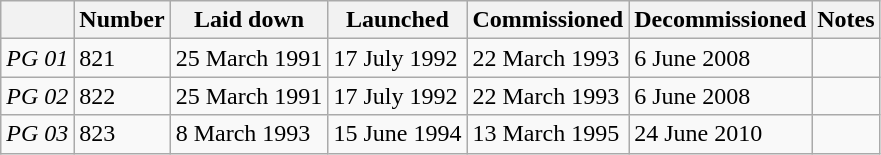<table Class="wikitable">
<tr>
<th></th>
<th>Number</th>
<th>Laid down</th>
<th>Launched</th>
<th>Commissioned</th>
<th>Decommissioned</th>
<th>Notes</th>
</tr>
<tr>
<td><em>PG 01</em></td>
<td>821</td>
<td>25 March 1991</td>
<td>17 July 1992</td>
<td>22 March 1993</td>
<td>6 June 2008</td>
<td></td>
</tr>
<tr>
<td><em>PG 02</em></td>
<td>822</td>
<td>25 March 1991</td>
<td>17 July 1992</td>
<td>22 March 1993</td>
<td>6 June 2008</td>
<td></td>
</tr>
<tr>
<td><em>PG 03</em></td>
<td>823</td>
<td>8 March 1993</td>
<td>15 June 1994</td>
<td>13 March 1995</td>
<td>24 June 2010</td>
<td></td>
</tr>
</table>
